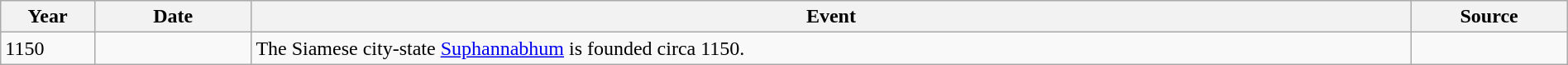<table class="wikitable" width="100%">
<tr>
<th style="width:6%">Year</th>
<th style="width:10%">Date</th>
<th>Event</th>
<th>Source</th>
</tr>
<tr>
<td>1150</td>
<td></td>
<td>The Siamese city-state <a href='#'>Suphannabhum</a> is founded circa 1150.</td>
<td></td>
</tr>
</table>
